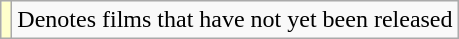<table class="wikitable sortable">
<tr>
<td style="background:#ffc;"></td>
<td>Denotes films that have not yet been released</td>
</tr>
</table>
